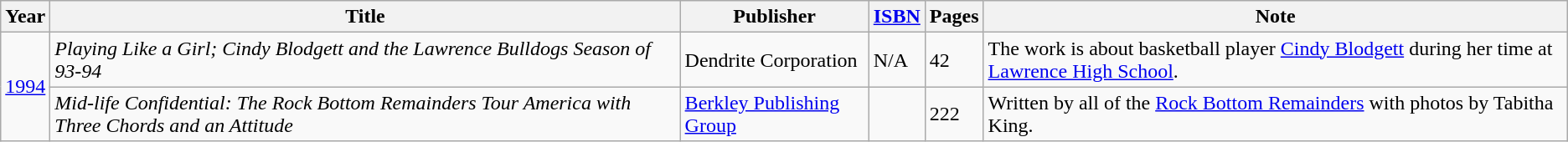<table class="wikitable sortable">
<tr>
<th>Year</th>
<th>Title</th>
<th>Publisher</th>
<th><a href='#'>ISBN</a></th>
<th>Pages</th>
<th>Note</th>
</tr>
<tr>
<td rowspan="2"><a href='#'>1994</a></td>
<td><em>Playing Like a Girl; Cindy Blodgett and the Lawrence Bulldogs Season of 93-94</em></td>
<td>Dendrite Corporation</td>
<td>N/A</td>
<td>42</td>
<td>The work is about basketball player <a href='#'>Cindy Blodgett</a> during her time at <a href='#'>Lawrence High School</a>.</td>
</tr>
<tr>
<td><em>Mid-life Confidential: The Rock Bottom Remainders Tour America with Three Chords and an Attitude</em></td>
<td><a href='#'>Berkley Publishing Group</a></td>
<td></td>
<td>222</td>
<td>Written by all of the <a href='#'>Rock Bottom Remainders</a> with photos by Tabitha King.</td>
</tr>
</table>
